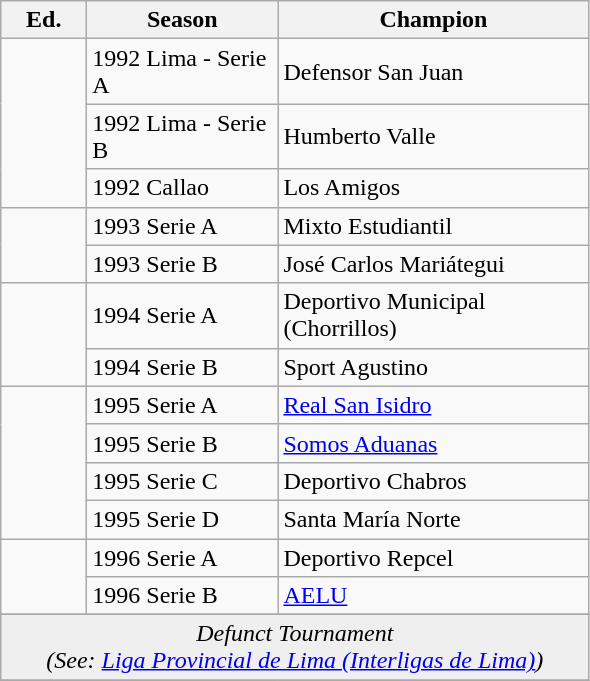<table class="wikitable sortable">
<tr>
<th width=px>Ed.</th>
<th width=120px>Season</th>
<th width=200px>Champion</th>
</tr>
<tr>
<td rowspan=3 width=50></td>
<td width=50>1992 Lima - Serie A</td>
<td>Defensor San Juan</td>
</tr>
<tr>
<td>1992 Lima - Serie B</td>
<td>Humberto Valle</td>
</tr>
<tr>
<td>1992 Callao</td>
<td>Los Amigos</td>
</tr>
<tr>
<td rowspan=2 width=50></td>
<td width=50>1993 Serie A</td>
<td>Mixto Estudiantil</td>
</tr>
<tr>
<td>1993 Serie B</td>
<td>José Carlos Mariátegui</td>
</tr>
<tr>
<td rowspan=2 width=50></td>
<td width=50>1994 Serie A</td>
<td>Deportivo Municipal (Chorrillos)</td>
</tr>
<tr>
<td>1994 Serie B</td>
<td>Sport Agustino</td>
</tr>
<tr>
<td rowspan=4 width=50></td>
<td width=50>1995 Serie A</td>
<td><a href='#'>Real San Isidro</a></td>
</tr>
<tr>
<td>1995 Serie B</td>
<td><a href='#'>Somos Aduanas</a></td>
</tr>
<tr>
<td>1995 Serie C</td>
<td>Deportivo Chabros</td>
</tr>
<tr>
<td>1995 Serie D</td>
<td>Santa María Norte</td>
</tr>
<tr>
<td rowspan=2 width=50></td>
<td width=50>1996 Serie A</td>
<td>Deportivo Repcel</td>
</tr>
<tr>
<td>1996 Serie B</td>
<td><a href='#'>AELU</a></td>
</tr>
<tr>
</tr>
<tr bgcolor=#efefef>
<td colspan="3" style="text-align:center;"><em>Defunct Tournament</em><br><em>(See: <a href='#'>Liga Provincial de Lima (Interligas de Lima)</a>)</em></td>
</tr>
<tr>
</tr>
</table>
